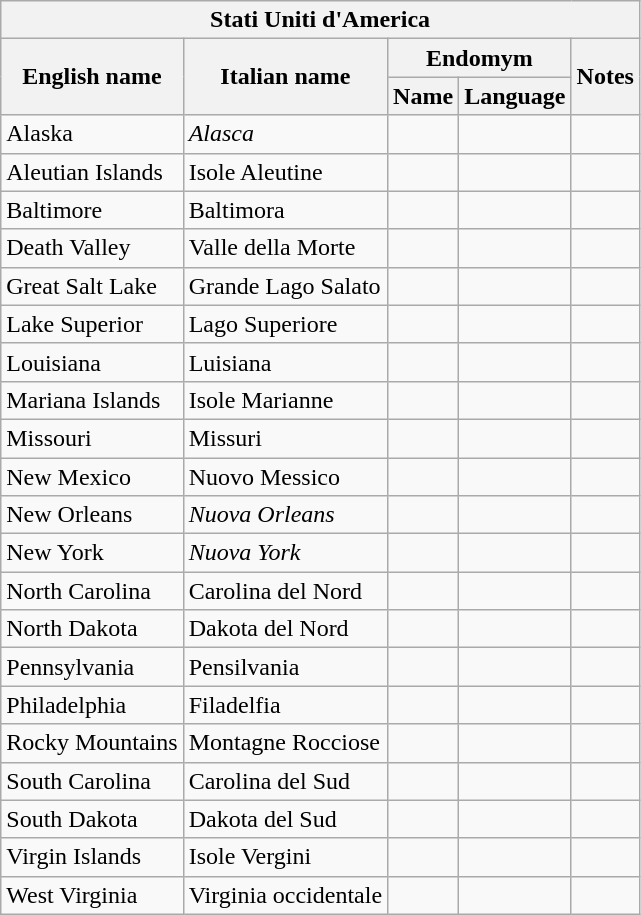<table class="wikitable sortable">
<tr>
<th colspan="5"> Stati Uniti d'America</th>
</tr>
<tr>
<th rowspan="2">English name</th>
<th rowspan="2">Italian name</th>
<th colspan="2">Endomym</th>
<th rowspan="2">Notes</th>
</tr>
<tr>
<th>Name</th>
<th>Language</th>
</tr>
<tr>
<td>Alaska</td>
<td><em>Alasca</em></td>
<td></td>
<td></td>
<td></td>
</tr>
<tr>
<td>Aleutian Islands</td>
<td>Isole Aleutine</td>
<td></td>
<td></td>
<td></td>
</tr>
<tr>
<td>Baltimore</td>
<td>Baltimora</td>
<td></td>
<td></td>
<td></td>
</tr>
<tr>
<td>Death Valley</td>
<td>Valle della Morte</td>
<td></td>
<td></td>
<td></td>
</tr>
<tr>
<td>Great Salt Lake</td>
<td>Grande Lago Salato</td>
<td></td>
<td></td>
<td></td>
</tr>
<tr>
<td>Lake Superior</td>
<td>Lago Superiore</td>
<td></td>
<td></td>
<td></td>
</tr>
<tr>
<td>Louisiana</td>
<td>Luisiana</td>
<td></td>
<td></td>
<td></td>
</tr>
<tr>
<td>Mariana Islands</td>
<td>Isole Marianne</td>
<td></td>
<td></td>
<td></td>
</tr>
<tr>
<td>Missouri</td>
<td>Missuri</td>
<td></td>
<td></td>
<td></td>
</tr>
<tr>
<td>New Mexico</td>
<td>Nuovo Messico</td>
<td></td>
<td></td>
<td></td>
</tr>
<tr>
<td>New Orleans</td>
<td><em>Nuova Orleans</em></td>
<td></td>
<td></td>
<td></td>
</tr>
<tr>
<td>New York</td>
<td><em>Nuova York</em></td>
<td></td>
<td></td>
<td></td>
</tr>
<tr>
<td>North Carolina</td>
<td>Carolina del Nord</td>
<td></td>
<td></td>
<td></td>
</tr>
<tr>
<td>North Dakota</td>
<td>Dakota del Nord</td>
<td></td>
<td></td>
<td></td>
</tr>
<tr>
<td>Pennsylvania</td>
<td>Pensilvania</td>
<td></td>
<td></td>
<td></td>
</tr>
<tr>
<td>Philadelphia</td>
<td>Filadelfia</td>
<td></td>
<td></td>
<td></td>
</tr>
<tr>
<td>Rocky Mountains</td>
<td>Montagne Rocciose</td>
<td></td>
<td></td>
<td></td>
</tr>
<tr>
<td>South Carolina</td>
<td>Carolina del Sud</td>
<td></td>
<td></td>
<td></td>
</tr>
<tr>
<td>South Dakota</td>
<td>Dakota del Sud</td>
<td></td>
<td></td>
<td></td>
</tr>
<tr>
<td>Virgin Islands</td>
<td>Isole Vergini</td>
<td></td>
<td></td>
<td></td>
</tr>
<tr>
<td>West Virginia</td>
<td>Virginia occidentale</td>
<td></td>
<td></td>
<td></td>
</tr>
</table>
